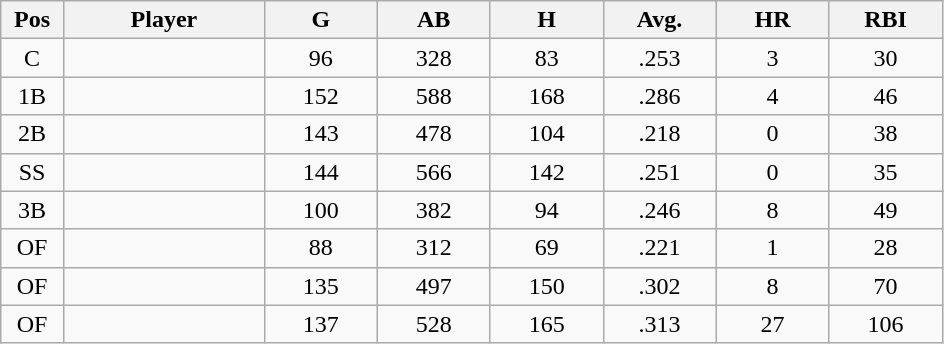<table class="wikitable sortable">
<tr>
<th bgcolor="#DDDDFF" width="5%">Pos</th>
<th bgcolor="#DDDDFF" width="16%">Player</th>
<th bgcolor="#DDDDFF" width="9%">G</th>
<th bgcolor="#DDDDFF" width="9%">AB</th>
<th bgcolor="#DDDDFF" width="9%">H</th>
<th bgcolor="#DDDDFF" width="9%">Avg.</th>
<th bgcolor="#DDDDFF" width="9%">HR</th>
<th bgcolor="#DDDDFF" width="9%">RBI</th>
</tr>
<tr align="center">
<td>C</td>
<td></td>
<td>96</td>
<td>328</td>
<td>83</td>
<td>.253</td>
<td>3</td>
<td>30</td>
</tr>
<tr align="center">
<td>1B</td>
<td></td>
<td>152</td>
<td>588</td>
<td>168</td>
<td>.286</td>
<td>4</td>
<td>46</td>
</tr>
<tr align="center">
<td>2B</td>
<td></td>
<td>143</td>
<td>478</td>
<td>104</td>
<td>.218</td>
<td>0</td>
<td>38</td>
</tr>
<tr align="center">
<td>SS</td>
<td></td>
<td>144</td>
<td>566</td>
<td>142</td>
<td>.251</td>
<td>0</td>
<td>35</td>
</tr>
<tr align="center">
<td>3B</td>
<td></td>
<td>100</td>
<td>382</td>
<td>94</td>
<td>.246</td>
<td>8</td>
<td>49</td>
</tr>
<tr align="center">
<td>OF</td>
<td></td>
<td>88</td>
<td>312</td>
<td>69</td>
<td>.221</td>
<td>1</td>
<td>28</td>
</tr>
<tr align="center">
<td>OF</td>
<td></td>
<td>135</td>
<td>497</td>
<td>150</td>
<td>.302</td>
<td>8</td>
<td>70</td>
</tr>
<tr align="center">
<td>OF</td>
<td></td>
<td>137</td>
<td>528</td>
<td>165</td>
<td>.313</td>
<td>27</td>
<td>106</td>
</tr>
</table>
